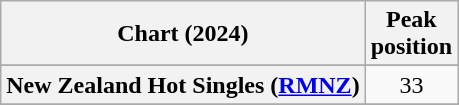<table class="wikitable sortable plainrowheaders" style="text-align:center">
<tr>
<th scope="col">Chart (2024)</th>
<th scope="col">Peak<br>position</th>
</tr>
<tr>
</tr>
<tr>
</tr>
<tr>
<th scope="row">New Zealand Hot Singles (<a href='#'>RMNZ</a>)</th>
<td>33</td>
</tr>
<tr>
</tr>
<tr>
</tr>
<tr>
</tr>
</table>
